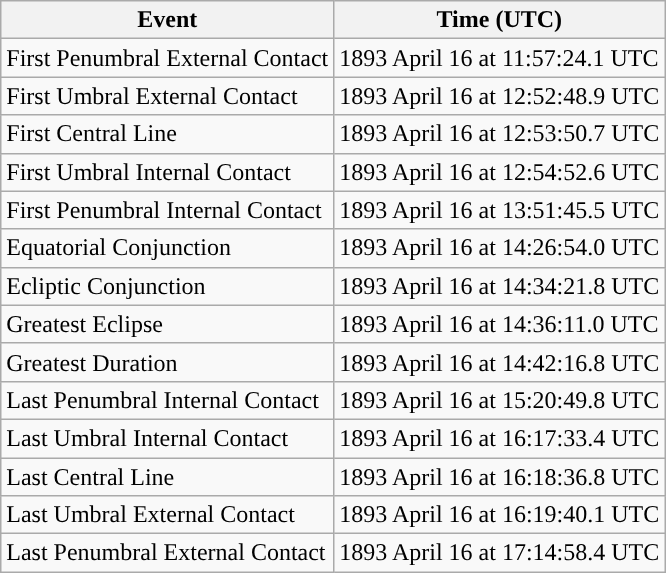<table class="wikitable">
<tr>
<th>Event</th>
<th>Time (UTC)</th>
</tr>
<tr>
<td>First Penumbral External Contact</td>
<td>1893 April 16 at 11:57:24.1 UTC</td>
</tr>
<tr>
<td>First Umbral External Contact</td>
<td>1893 April 16 at 12:52:48.9 UTC</td>
</tr>
<tr>
<td>First Central Line</td>
<td>1893 April 16 at 12:53:50.7 UTC</td>
</tr>
<tr>
<td>First Umbral Internal Contact</td>
<td>1893 April 16 at 12:54:52.6 UTC</td>
</tr>
<tr>
<td>First Penumbral Internal Contact</td>
<td>1893 April 16 at 13:51:45.5 UTC</td>
</tr>
<tr>
<td>Equatorial Conjunction</td>
<td>1893 April 16 at 14:26:54.0 UTC</td>
</tr>
<tr>
<td>Ecliptic Conjunction</td>
<td>1893 April 16 at 14:34:21.8 UTC</td>
</tr>
<tr>
<td>Greatest Eclipse</td>
<td>1893 April 16 at 14:36:11.0 UTC</td>
</tr>
<tr>
<td>Greatest Duration</td>
<td>1893 April 16 at 14:42:16.8 UTC</td>
</tr>
<tr>
<td>Last Penumbral Internal Contact</td>
<td>1893 April 16 at 15:20:49.8 UTC</td>
</tr>
<tr>
<td>Last Umbral Internal Contact</td>
<td>1893 April 16 at 16:17:33.4 UTC</td>
</tr>
<tr>
<td>Last Central Line</td>
<td>1893 April 16 at 16:18:36.8 UTC</td>
</tr>
<tr>
<td>Last Umbral External Contact</td>
<td>1893 April 16 at 16:19:40.1 UTC</td>
</tr>
<tr>
<td>Last Penumbral External Contact</td>
<td>1893 April 16 at 17:14:58.4 UTC</td>
</tr>
</table>
